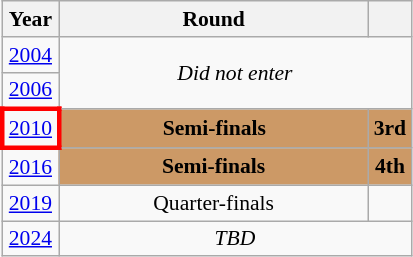<table class="wikitable" style="text-align: center; font-size:90%">
<tr>
<th>Year</th>
<th style="width:200px">Round</th>
<th></th>
</tr>
<tr>
<td><a href='#'>2004</a></td>
<td colspan="2" rowspan="2"><em>Did not enter</em></td>
</tr>
<tr>
<td><a href='#'>2006</a></td>
</tr>
<tr>
<td style="border: 3px solid red"><a href='#'>2010</a></td>
<td bgcolor="cc9966"><strong>Semi-finals</strong></td>
<td bgcolor="cc9966"><strong>3rd</strong></td>
</tr>
<tr>
<td><a href='#'>2016</a></td>
<td bgcolor="cc9966"><strong>Semi-finals</strong></td>
<td bgcolor="cc9966"><strong>4th</strong></td>
</tr>
<tr>
<td><a href='#'>2019</a></td>
<td>Quarter-finals</td>
<td></td>
</tr>
<tr>
<td><a href='#'>2024</a></td>
<td colspan="2"><em>TBD</em></td>
</tr>
</table>
